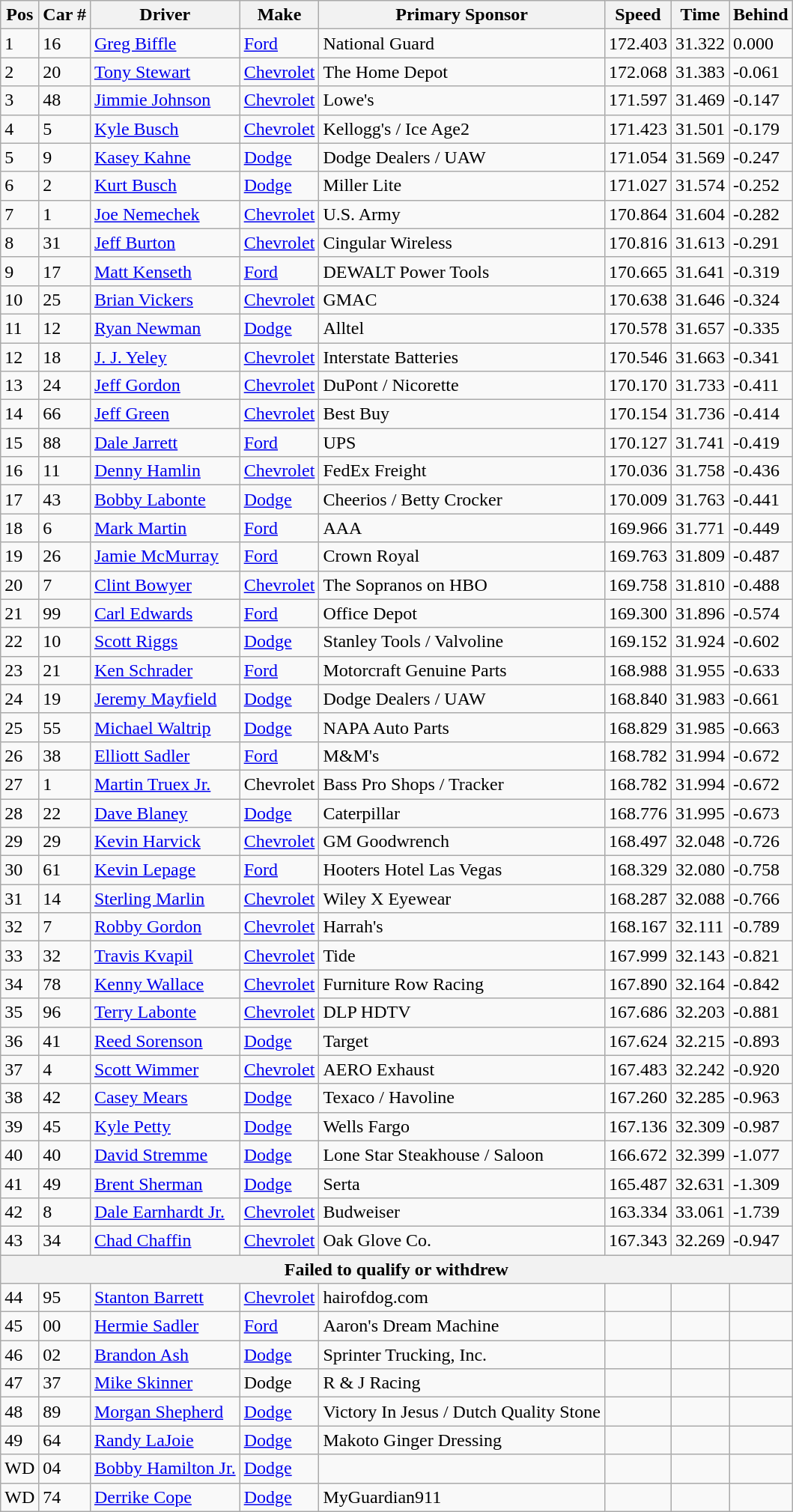<table class="wikitable">
<tr>
<th colspan="1" rowspan="1">Pos</th>
<th colspan="1" rowspan="1">Car #</th>
<th colspan="1" rowspan="1">Driver</th>
<th colspan="1" rowspan="1">Make</th>
<th colspan="1" rowspan="1">Primary Sponsor</th>
<th colspan="1" rowspan="1">Speed</th>
<th colspan="1" rowspan="1">Time</th>
<th colspan="1" rowspan="1">Behind</th>
</tr>
<tr>
<td>1</td>
<td>16</td>
<td><a href='#'>Greg Biffle</a></td>
<td><a href='#'>Ford</a></td>
<td>National Guard</td>
<td>172.403</td>
<td>31.322</td>
<td>0.000</td>
</tr>
<tr>
<td>2</td>
<td>20</td>
<td><a href='#'>Tony Stewart</a></td>
<td><a href='#'>Chevrolet</a></td>
<td>The Home Depot</td>
<td>172.068</td>
<td>31.383</td>
<td>-0.061</td>
</tr>
<tr>
<td>3</td>
<td>48</td>
<td><a href='#'>Jimmie Johnson</a></td>
<td><a href='#'>Chevrolet</a></td>
<td>Lowe's</td>
<td>171.597</td>
<td>31.469</td>
<td>-0.147</td>
</tr>
<tr>
<td>4</td>
<td>5</td>
<td><a href='#'>Kyle Busch</a></td>
<td><a href='#'>Chevrolet</a></td>
<td>Kellogg's / Ice Age2</td>
<td>171.423</td>
<td>31.501</td>
<td>-0.179</td>
</tr>
<tr>
<td>5</td>
<td>9</td>
<td><a href='#'>Kasey Kahne</a></td>
<td><a href='#'>Dodge</a></td>
<td>Dodge Dealers / UAW</td>
<td>171.054</td>
<td>31.569</td>
<td>-0.247</td>
</tr>
<tr>
<td>6</td>
<td>2</td>
<td><a href='#'>Kurt Busch</a></td>
<td><a href='#'>Dodge</a></td>
<td>Miller Lite</td>
<td>171.027</td>
<td>31.574</td>
<td>-0.252</td>
</tr>
<tr>
<td>7</td>
<td>1</td>
<td><a href='#'>Joe Nemechek</a></td>
<td><a href='#'>Chevrolet</a></td>
<td>U.S. Army</td>
<td>170.864</td>
<td>31.604</td>
<td>-0.282</td>
</tr>
<tr>
<td>8</td>
<td>31</td>
<td><a href='#'>Jeff Burton</a></td>
<td><a href='#'>Chevrolet</a></td>
<td>Cingular Wireless</td>
<td>170.816</td>
<td>31.613</td>
<td>-0.291</td>
</tr>
<tr>
<td>9</td>
<td>17</td>
<td><a href='#'>Matt Kenseth</a></td>
<td><a href='#'>Ford</a></td>
<td>DEWALT Power Tools</td>
<td>170.665</td>
<td>31.641</td>
<td>-0.319</td>
</tr>
<tr>
<td>10</td>
<td>25</td>
<td><a href='#'>Brian Vickers</a></td>
<td><a href='#'>Chevrolet</a></td>
<td>GMAC</td>
<td>170.638</td>
<td>31.646</td>
<td>-0.324</td>
</tr>
<tr>
<td>11</td>
<td>12</td>
<td><a href='#'>Ryan Newman</a></td>
<td><a href='#'>Dodge</a></td>
<td>Alltel</td>
<td>170.578</td>
<td>31.657</td>
<td>-0.335</td>
</tr>
<tr>
<td>12</td>
<td>18</td>
<td><a href='#'>J. J. Yeley</a></td>
<td><a href='#'>Chevrolet</a></td>
<td>Interstate Batteries</td>
<td>170.546</td>
<td>31.663</td>
<td>-0.341</td>
</tr>
<tr>
<td>13</td>
<td>24</td>
<td><a href='#'>Jeff Gordon</a></td>
<td><a href='#'>Chevrolet</a></td>
<td>DuPont / Nicorette</td>
<td>170.170</td>
<td>31.733</td>
<td>-0.411</td>
</tr>
<tr>
<td>14</td>
<td>66</td>
<td><a href='#'>Jeff Green</a></td>
<td><a href='#'>Chevrolet</a></td>
<td>Best Buy</td>
<td>170.154</td>
<td>31.736</td>
<td>-0.414</td>
</tr>
<tr>
<td>15</td>
<td>88</td>
<td><a href='#'>Dale Jarrett</a></td>
<td><a href='#'>Ford</a></td>
<td>UPS</td>
<td>170.127</td>
<td>31.741</td>
<td>-0.419</td>
</tr>
<tr>
<td>16</td>
<td>11</td>
<td><a href='#'>Denny Hamlin</a></td>
<td><a href='#'>Chevrolet</a></td>
<td>FedEx Freight</td>
<td>170.036</td>
<td>31.758</td>
<td>-0.436</td>
</tr>
<tr>
<td>17</td>
<td>43</td>
<td><a href='#'>Bobby Labonte</a></td>
<td><a href='#'>Dodge</a></td>
<td>Cheerios / Betty Crocker</td>
<td>170.009</td>
<td>31.763</td>
<td>-0.441</td>
</tr>
<tr>
<td>18</td>
<td>6</td>
<td><a href='#'>Mark Martin</a></td>
<td><a href='#'>Ford</a></td>
<td>AAA</td>
<td>169.966</td>
<td>31.771</td>
<td>-0.449</td>
</tr>
<tr>
<td>19</td>
<td>26</td>
<td><a href='#'>Jamie McMurray</a></td>
<td><a href='#'>Ford</a></td>
<td>Crown Royal</td>
<td>169.763</td>
<td>31.809</td>
<td>-0.487</td>
</tr>
<tr>
<td>20</td>
<td>7</td>
<td><a href='#'>Clint Bowyer</a></td>
<td><a href='#'>Chevrolet</a></td>
<td>The Sopranos on HBO</td>
<td>169.758</td>
<td>31.810</td>
<td>-0.488</td>
</tr>
<tr>
<td>21</td>
<td>99</td>
<td><a href='#'>Carl Edwards</a></td>
<td><a href='#'>Ford</a></td>
<td>Office Depot</td>
<td>169.300</td>
<td>31.896</td>
<td>-0.574</td>
</tr>
<tr>
<td>22</td>
<td>10</td>
<td><a href='#'>Scott Riggs</a></td>
<td><a href='#'>Dodge</a></td>
<td>Stanley Tools / Valvoline</td>
<td>169.152</td>
<td>31.924</td>
<td>-0.602</td>
</tr>
<tr>
<td>23</td>
<td>21</td>
<td><a href='#'>Ken Schrader</a></td>
<td><a href='#'>Ford</a></td>
<td>Motorcraft Genuine Parts</td>
<td>168.988</td>
<td>31.955</td>
<td>-0.633</td>
</tr>
<tr>
<td>24</td>
<td>19</td>
<td><a href='#'>Jeremy Mayfield</a></td>
<td><a href='#'>Dodge</a></td>
<td>Dodge Dealers / UAW</td>
<td>168.840</td>
<td>31.983</td>
<td>-0.661</td>
</tr>
<tr>
<td>25</td>
<td>55</td>
<td><a href='#'>Michael Waltrip</a></td>
<td><a href='#'>Dodge</a></td>
<td>NAPA Auto Parts</td>
<td>168.829</td>
<td>31.985</td>
<td>-0.663</td>
</tr>
<tr>
<td>26</td>
<td>38</td>
<td><a href='#'>Elliott Sadler</a></td>
<td><a href='#'>Ford</a></td>
<td>M&M's</td>
<td>168.782</td>
<td>31.994</td>
<td>-0.672</td>
</tr>
<tr>
<td>27</td>
<td>1</td>
<td><a href='#'>Martin Truex Jr.</a></td>
<td>Chevrolet</td>
<td>Bass Pro Shops / Tracker</td>
<td>168.782</td>
<td>31.994</td>
<td>-0.672</td>
</tr>
<tr>
<td>28</td>
<td>22</td>
<td><a href='#'>Dave Blaney</a></td>
<td><a href='#'>Dodge</a></td>
<td>Caterpillar</td>
<td>168.776</td>
<td>31.995</td>
<td>-0.673</td>
</tr>
<tr>
<td>29</td>
<td>29</td>
<td><a href='#'>Kevin Harvick</a></td>
<td><a href='#'>Chevrolet</a></td>
<td>GM Goodwrench</td>
<td>168.497</td>
<td>32.048</td>
<td>-0.726</td>
</tr>
<tr>
<td>30</td>
<td>61</td>
<td><a href='#'>Kevin Lepage</a></td>
<td><a href='#'>Ford</a></td>
<td>Hooters Hotel Las Vegas</td>
<td>168.329</td>
<td>32.080</td>
<td>-0.758</td>
</tr>
<tr>
<td>31</td>
<td>14</td>
<td><a href='#'>Sterling Marlin</a></td>
<td><a href='#'>Chevrolet</a></td>
<td>Wiley X Eyewear</td>
<td>168.287</td>
<td>32.088</td>
<td>-0.766</td>
</tr>
<tr>
<td>32</td>
<td>7</td>
<td><a href='#'>Robby Gordon</a></td>
<td><a href='#'>Chevrolet</a></td>
<td>Harrah's</td>
<td>168.167</td>
<td>32.111</td>
<td>-0.789</td>
</tr>
<tr>
<td>33</td>
<td>32</td>
<td><a href='#'>Travis Kvapil</a></td>
<td><a href='#'>Chevrolet</a></td>
<td>Tide</td>
<td>167.999</td>
<td>32.143</td>
<td>-0.821</td>
</tr>
<tr>
<td>34</td>
<td>78</td>
<td><a href='#'>Kenny Wallace</a></td>
<td><a href='#'>Chevrolet</a></td>
<td>Furniture Row Racing</td>
<td>167.890</td>
<td>32.164</td>
<td>-0.842</td>
</tr>
<tr>
<td>35</td>
<td>96</td>
<td><a href='#'>Terry Labonte</a></td>
<td><a href='#'>Chevrolet</a></td>
<td>DLP HDTV</td>
<td>167.686</td>
<td>32.203</td>
<td>-0.881</td>
</tr>
<tr>
<td>36</td>
<td>41</td>
<td><a href='#'>Reed Sorenson</a></td>
<td><a href='#'>Dodge</a></td>
<td>Target</td>
<td>167.624</td>
<td>32.215</td>
<td>-0.893</td>
</tr>
<tr>
<td>37</td>
<td>4</td>
<td><a href='#'>Scott Wimmer</a></td>
<td><a href='#'>Chevrolet</a></td>
<td>AERO Exhaust</td>
<td>167.483</td>
<td>32.242</td>
<td>-0.920</td>
</tr>
<tr>
<td>38</td>
<td>42</td>
<td><a href='#'>Casey Mears</a></td>
<td><a href='#'>Dodge</a></td>
<td>Texaco / Havoline</td>
<td>167.260</td>
<td>32.285</td>
<td>-0.963</td>
</tr>
<tr>
<td>39</td>
<td>45</td>
<td><a href='#'>Kyle Petty</a></td>
<td><a href='#'>Dodge</a></td>
<td>Wells Fargo</td>
<td>167.136</td>
<td>32.309</td>
<td>-0.987</td>
</tr>
<tr>
<td>40</td>
<td>40</td>
<td><a href='#'>David Stremme</a></td>
<td><a href='#'>Dodge</a></td>
<td>Lone Star Steakhouse / Saloon</td>
<td>166.672</td>
<td>32.399</td>
<td>-1.077</td>
</tr>
<tr>
<td>41</td>
<td>49</td>
<td><a href='#'>Brent Sherman</a></td>
<td><a href='#'>Dodge</a></td>
<td>Serta</td>
<td>165.487</td>
<td>32.631</td>
<td>-1.309</td>
</tr>
<tr>
<td>42</td>
<td>8</td>
<td><a href='#'>Dale Earnhardt Jr.</a></td>
<td><a href='#'>Chevrolet</a></td>
<td>Budweiser</td>
<td>163.334</td>
<td>33.061</td>
<td>-1.739</td>
</tr>
<tr>
<td>43</td>
<td>34</td>
<td><a href='#'>Chad Chaffin</a></td>
<td><a href='#'>Chevrolet</a></td>
<td>Oak Glove Co.</td>
<td>167.343</td>
<td>32.269</td>
<td>-0.947</td>
</tr>
<tr>
<th colspan="8">Failed to qualify or withdrew</th>
</tr>
<tr>
<td>44</td>
<td>95</td>
<td><a href='#'>Stanton Barrett</a></td>
<td><a href='#'>Chevrolet</a></td>
<td>hairofdog.com</td>
<td></td>
<td></td>
<td></td>
</tr>
<tr>
<td>45</td>
<td>00</td>
<td><a href='#'>Hermie Sadler</a></td>
<td><a href='#'>Ford</a></td>
<td>Aaron's Dream Machine</td>
<td></td>
<td></td>
<td></td>
</tr>
<tr>
<td>46</td>
<td>02</td>
<td><a href='#'>Brandon Ash</a></td>
<td><a href='#'>Dodge</a></td>
<td>Sprinter Trucking, Inc.</td>
<td></td>
<td></td>
<td></td>
</tr>
<tr>
<td>47</td>
<td>37</td>
<td><a href='#'>Mike Skinner</a></td>
<td>Dodge</td>
<td>R & J Racing</td>
<td></td>
<td></td>
<td></td>
</tr>
<tr>
<td>48</td>
<td>89</td>
<td><a href='#'>Morgan Shepherd</a></td>
<td><a href='#'>Dodge</a></td>
<td>Victory In Jesus / Dutch Quality Stone</td>
<td></td>
<td></td>
<td></td>
</tr>
<tr>
<td>49</td>
<td>64</td>
<td><a href='#'>Randy LaJoie</a></td>
<td><a href='#'>Dodge</a></td>
<td>Makoto Ginger Dressing</td>
<td></td>
<td></td>
<td></td>
</tr>
<tr>
<td>WD</td>
<td>04</td>
<td><a href='#'>Bobby Hamilton Jr.</a></td>
<td><a href='#'>Dodge</a></td>
<td></td>
<td></td>
<td></td>
<td></td>
</tr>
<tr>
<td>WD</td>
<td>74</td>
<td><a href='#'>Derrike Cope</a></td>
<td><a href='#'>Dodge</a></td>
<td>MyGuardian911</td>
<td></td>
<td></td>
<td></td>
</tr>
</table>
